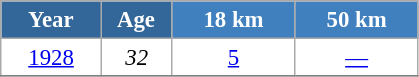<table class="wikitable" style="font-size:95%; text-align:center; border:grey solid 1px; border-collapse:collapse; background:#ffffff;">
<tr>
<th style="background-color:#369; color:white; width:60px;"> Year </th>
<th style="background-color:#369; color:white; width:40px;"> Age </th>
<th style="background-color:#4180be; color:white; width:75px;"> 18 km </th>
<th style="background-color:#4180be; color:white; width:75px;"> 50 km </th>
</tr>
<tr>
<td><a href='#'>1928</a></td>
<td><em>32</em></td>
<td><a href='#'>5</a></td>
<td><a href='#'>—</a></td>
</tr>
<tr>
</tr>
</table>
